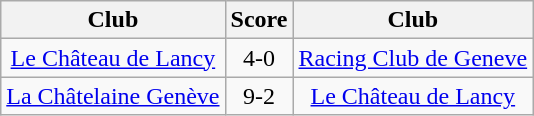<table class="wikitable" style="text-align: center;">
<tr>
<th>Club</th>
<th>Score</th>
<th>Club</th>
</tr>
<tr>
<td><a href='#'>Le Château de Lancy</a></td>
<td>4-0</td>
<td><a href='#'>Racing Club de Geneve</a></td>
</tr>
<tr>
<td><a href='#'>La Châtelaine Genève</a></td>
<td>9-2</td>
<td><a href='#'>Le Château de Lancy</a></td>
</tr>
</table>
